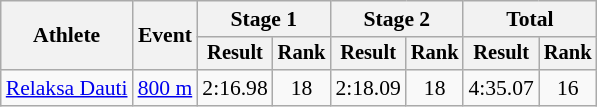<table class="wikitable" style="font-size:90%">
<tr>
<th rowspan="2">Athlete</th>
<th rowspan="2">Event</th>
<th colspan="2">Stage 1</th>
<th colspan="2">Stage 2</th>
<th colspan="2">Total</th>
</tr>
<tr style="font-size:95%">
<th>Result</th>
<th>Rank</th>
<th>Result</th>
<th>Rank</th>
<th>Result</th>
<th>Rank</th>
</tr>
<tr align=center>
<td align=left><a href='#'>Relaksa Dauti</a></td>
<td align=left><a href='#'>800 m</a></td>
<td>2:16.98</td>
<td>18</td>
<td>2:18.09</td>
<td>18</td>
<td>4:35.07</td>
<td>16</td>
</tr>
</table>
